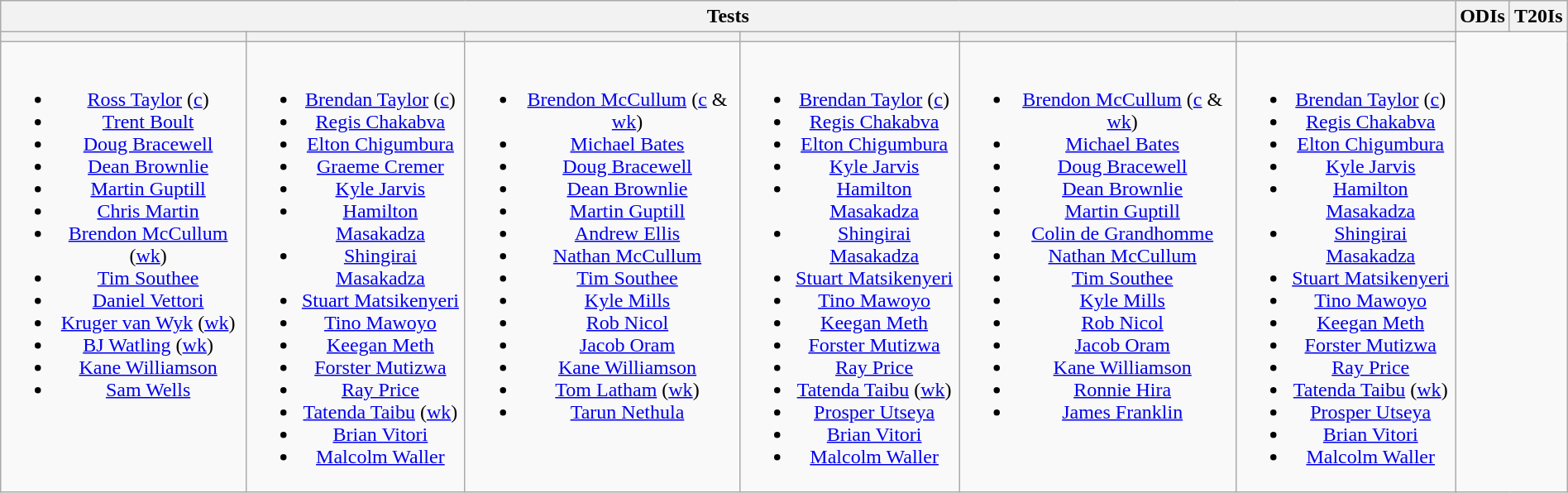<table class="wikitable" style="text-align:center; width:auto; margin:auto">
<tr>
<th colspan=55>Tests</th>
<th colspan=3>ODIs</th>
<th colspan=3>T20Is</th>
</tr>
<tr>
<th></th>
<th></th>
<th></th>
<th></th>
<th></th>
<th></th>
</tr>
<tr style="vertical-align:top">
<td><br><ul><li><a href='#'>Ross Taylor</a> (<a href='#'>c</a>)</li><li><a href='#'>Trent Boult</a></li><li><a href='#'>Doug Bracewell</a></li><li><a href='#'>Dean Brownlie</a></li><li><a href='#'>Martin Guptill</a></li><li><a href='#'>Chris Martin</a></li><li><a href='#'>Brendon McCullum</a> (<a href='#'>wk</a>)</li><li><a href='#'>Tim Southee</a></li><li><a href='#'>Daniel Vettori</a></li><li><a href='#'>Kruger van Wyk</a> (<a href='#'>wk</a>)</li><li><a href='#'>BJ Watling</a> (<a href='#'>wk</a>)</li><li><a href='#'>Kane Williamson</a></li><li><a href='#'>Sam Wells</a></li></ul></td>
<td><br><ul><li><a href='#'>Brendan Taylor</a> (<a href='#'>c</a>)</li><li><a href='#'>Regis Chakabva</a></li><li><a href='#'>Elton Chigumbura</a></li><li><a href='#'>Graeme Cremer</a></li><li><a href='#'>Kyle Jarvis</a></li><li><a href='#'>Hamilton Masakadza</a></li><li><a href='#'>Shingirai Masakadza</a></li><li><a href='#'>Stuart Matsikenyeri</a></li><li><a href='#'>Tino Mawoyo</a></li><li><a href='#'>Keegan Meth</a></li><li><a href='#'>Forster Mutizwa</a></li><li><a href='#'>Ray Price</a></li><li><a href='#'>Tatenda Taibu</a> (<a href='#'>wk</a>)</li><li><a href='#'>Brian Vitori</a></li><li><a href='#'>Malcolm Waller</a></li></ul></td>
<td><br><ul><li><a href='#'>Brendon McCullum</a> (<a href='#'>c</a> & <a href='#'>wk</a>)</li><li><a href='#'>Michael Bates</a></li><li><a href='#'>Doug Bracewell</a></li><li><a href='#'>Dean Brownlie</a></li><li><a href='#'>Martin Guptill</a></li><li><a href='#'>Andrew Ellis</a></li><li><a href='#'>Nathan McCullum</a></li><li><a href='#'>Tim Southee</a></li><li><a href='#'>Kyle Mills</a></li><li><a href='#'>Rob Nicol</a></li><li><a href='#'>Jacob Oram</a></li><li><a href='#'>Kane Williamson</a></li><li><a href='#'>Tom Latham</a> (<a href='#'>wk</a>)</li><li><a href='#'>Tarun Nethula</a></li></ul></td>
<td><br><ul><li><a href='#'>Brendan Taylor</a> (<a href='#'>c</a>)</li><li><a href='#'>Regis Chakabva</a></li><li><a href='#'>Elton Chigumbura</a></li><li><a href='#'>Kyle Jarvis</a></li><li><a href='#'>Hamilton Masakadza</a></li><li><a href='#'>Shingirai Masakadza</a></li><li><a href='#'>Stuart Matsikenyeri</a></li><li><a href='#'>Tino Mawoyo</a></li><li><a href='#'>Keegan Meth</a></li><li><a href='#'>Forster Mutizwa</a></li><li><a href='#'>Ray Price</a></li><li><a href='#'>Tatenda Taibu</a> (<a href='#'>wk</a>)</li><li><a href='#'>Prosper Utseya</a></li><li><a href='#'>Brian Vitori</a></li><li><a href='#'>Malcolm Waller</a></li></ul></td>
<td><br><ul><li><a href='#'>Brendon McCullum</a> (<a href='#'>c</a> & <a href='#'>wk</a>)</li><li><a href='#'>Michael Bates</a></li><li><a href='#'>Doug Bracewell</a></li><li><a href='#'>Dean Brownlie</a></li><li><a href='#'>Martin Guptill</a></li><li><a href='#'>Colin de Grandhomme</a></li><li><a href='#'>Nathan McCullum</a></li><li><a href='#'>Tim Southee</a></li><li><a href='#'>Kyle Mills</a></li><li><a href='#'>Rob Nicol</a></li><li><a href='#'>Jacob Oram</a></li><li><a href='#'>Kane Williamson</a></li><li><a href='#'>Ronnie Hira</a></li><li><a href='#'>James Franklin</a></li></ul></td>
<td><br><ul><li><a href='#'>Brendan Taylor</a> (<a href='#'>c</a>)</li><li><a href='#'>Regis Chakabva</a></li><li><a href='#'>Elton Chigumbura</a></li><li><a href='#'>Kyle Jarvis</a></li><li><a href='#'>Hamilton Masakadza</a></li><li><a href='#'>Shingirai Masakadza</a></li><li><a href='#'>Stuart Matsikenyeri</a></li><li><a href='#'>Tino Mawoyo</a></li><li><a href='#'>Keegan Meth</a></li><li><a href='#'>Forster Mutizwa</a></li><li><a href='#'>Ray Price</a></li><li><a href='#'>Tatenda Taibu</a> (<a href='#'>wk</a>)</li><li><a href='#'>Prosper Utseya</a></li><li><a href='#'>Brian Vitori</a></li><li><a href='#'>Malcolm Waller</a></li></ul></td>
</tr>
</table>
